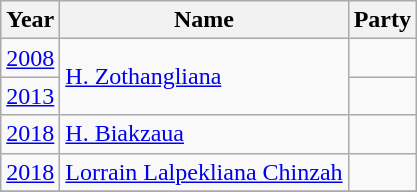<table class="wikitable sortable">
<tr>
<th>Year</th>
<th>Name</th>
<th colspan=2>Party</th>
</tr>
<tr>
<td><a href='#'>2008</a></td>
<td rowspan=2><a href='#'>H. Zothangliana</a></td>
<td></td>
</tr>
<tr>
<td><a href='#'>2013</a></td>
</tr>
<tr>
<td><a href='#'>2018</a></td>
<td><a href='#'>H. Biakzaua</a></td>
<td></td>
</tr>
<tr>
<td><a href='#'>2018</a></td>
<td><a href='#'>Lorrain Lalpekliana Chinzah</a></td>
<td></td>
</tr>
<tr>
</tr>
</table>
